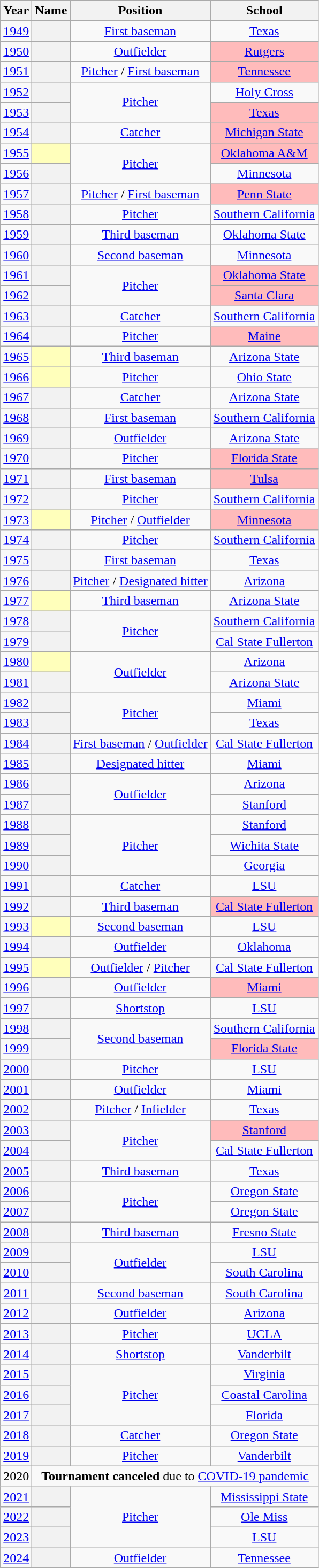<table class="wikitable sortable plainrowheaders" style=text-align:center>
<tr>
<th scope="col">Year</th>
<th scope="col">Name</th>
<th scope="col">Position</th>
<th scope="col">School</th>
</tr>
<tr>
<td><a href='#'>1949</a></td>
<th scope="row" style="text-align:center"></th>
<td><a href='#'>First baseman</a></td>
<td><a href='#'>Texas</a></td>
</tr>
<tr>
<td><a href='#'>1950</a></td>
<th scope="row" style="text-align:center"></th>
<td><a href='#'>Outfielder</a></td>
<td style="background:#fbb;"><a href='#'>Rutgers</a></td>
</tr>
<tr>
<td><a href='#'>1951</a></td>
<th scope="row" style="text-align:center"></th>
<td><a href='#'>Pitcher</a> / <a href='#'>First baseman</a></td>
<td style="background:#fbb;"><a href='#'>Tennessee</a></td>
</tr>
<tr>
<td><a href='#'>1952</a></td>
<th scope="row" style="text-align:center"></th>
<td rowspan="2"><a href='#'>Pitcher</a></td>
<td><a href='#'>Holy Cross</a></td>
</tr>
<tr>
<td><a href='#'>1953</a></td>
<th scope="row" style="text-align:center"></th>
<td style="background:#fbb;"><a href='#'>Texas</a></td>
</tr>
<tr>
<td><a href='#'>1954</a></td>
<th scope="row" style="text-align:center"></th>
<td><a href='#'>Catcher</a></td>
<td style="background:#fbb;"><a href='#'>Michigan State</a></td>
</tr>
<tr>
<td><a href='#'>1955</a></td>
<th scope="row" style="background:#ffb; text-align:center"></th>
<td rowspan="2"><a href='#'>Pitcher</a></td>
<td style="background:#fbb;"><a href='#'>Oklahoma A&M</a></td>
</tr>
<tr>
<td><a href='#'>1956</a></td>
<th scope="row" style="text-align:center"></th>
<td><a href='#'>Minnesota</a></td>
</tr>
<tr>
<td><a href='#'>1957</a></td>
<th scope="row" style="text-align:center"></th>
<td><a href='#'>Pitcher</a> / <a href='#'>First baseman</a></td>
<td style="background:#fbb;"><a href='#'>Penn State</a></td>
</tr>
<tr>
<td><a href='#'>1958</a></td>
<th scope="row" style="text-align:center"></th>
<td><a href='#'>Pitcher</a></td>
<td><a href='#'>Southern California</a></td>
</tr>
<tr>
<td><a href='#'>1959</a></td>
<th scope="row" style="text-align:center"></th>
<td><a href='#'>Third baseman</a></td>
<td><a href='#'>Oklahoma State</a></td>
</tr>
<tr>
<td><a href='#'>1960</a></td>
<th scope="row" style="text-align:center"></th>
<td><a href='#'>Second baseman</a></td>
<td><a href='#'>Minnesota</a></td>
</tr>
<tr>
<td><a href='#'>1961</a></td>
<th scope="row" style="text-align:center"></th>
<td rowspan="2"><a href='#'>Pitcher</a></td>
<td style="background:#fbb;"><a href='#'>Oklahoma State</a></td>
</tr>
<tr>
<td><a href='#'>1962</a></td>
<th scope="row" style="text-align:center"></th>
<td style="background:#fbb;"><a href='#'>Santa Clara</a></td>
</tr>
<tr>
<td><a href='#'>1963</a></td>
<th scope="row" style="text-align:center"></th>
<td><a href='#'>Catcher</a></td>
<td><a href='#'>Southern California</a></td>
</tr>
<tr>
<td><a href='#'>1964</a></td>
<th scope="row" style="text-align:center"></th>
<td><a href='#'>Pitcher</a></td>
<td style="background:#fbb;"><a href='#'>Maine</a></td>
</tr>
<tr>
<td><a href='#'>1965</a></td>
<th scope="row" style="background:#ffb; text-align:center"></th>
<td><a href='#'>Third baseman</a></td>
<td><a href='#'>Arizona State</a></td>
</tr>
<tr>
<td><a href='#'>1966</a></td>
<th scope="row" style="background:#ffb; text-align:center"></th>
<td><a href='#'>Pitcher</a></td>
<td><a href='#'>Ohio State</a></td>
</tr>
<tr>
<td><a href='#'>1967</a></td>
<th scope="row" style="text-align:center"></th>
<td><a href='#'>Catcher</a></td>
<td><a href='#'>Arizona State</a></td>
</tr>
<tr>
<td><a href='#'>1968</a></td>
<th scope="row" style="text-align:center"></th>
<td><a href='#'>First baseman</a></td>
<td><a href='#'>Southern California</a></td>
</tr>
<tr>
<td><a href='#'>1969</a></td>
<th scope="row" style="text-align:center"></th>
<td><a href='#'>Outfielder</a></td>
<td><a href='#'>Arizona State</a></td>
</tr>
<tr>
<td><a href='#'>1970</a></td>
<th scope="row" style="text-align:center"></th>
<td><a href='#'>Pitcher</a></td>
<td style="background:#fbb;"><a href='#'>Florida State</a></td>
</tr>
<tr>
<td><a href='#'>1971</a></td>
<th scope="row" style="text-align:center"></th>
<td><a href='#'>First baseman</a></td>
<td style="background:#fbb;"><a href='#'>Tulsa</a></td>
</tr>
<tr>
<td><a href='#'>1972</a></td>
<th scope="row" style="text-align:center"></th>
<td><a href='#'>Pitcher</a></td>
<td><a href='#'>Southern California</a></td>
</tr>
<tr>
<td><a href='#'>1973</a></td>
<th scope="row" style="background:#ffb; text-align:center"></th>
<td><a href='#'>Pitcher</a> / <a href='#'>Outfielder</a></td>
<td style="background:#fbb;"><a href='#'>Minnesota</a></td>
</tr>
<tr>
<td><a href='#'>1974</a></td>
<th scope="row" style="text-align:center"></th>
<td><a href='#'>Pitcher</a></td>
<td><a href='#'>Southern California</a></td>
</tr>
<tr>
<td><a href='#'>1975</a></td>
<th scope="row" style="text-align:center"></th>
<td><a href='#'>First baseman</a></td>
<td><a href='#'>Texas</a></td>
</tr>
<tr>
<td><a href='#'>1976</a></td>
<th scope="row" style="text-align:center"></th>
<td><a href='#'>Pitcher</a> / <a href='#'>Designated hitter</a></td>
<td><a href='#'>Arizona</a></td>
</tr>
<tr>
<td><a href='#'>1977</a></td>
<th scope="row" style="background:#ffb; text-align:center"></th>
<td><a href='#'>Third baseman</a></td>
<td><a href='#'>Arizona State</a></td>
</tr>
<tr>
<td><a href='#'>1978</a></td>
<th scope="row" style="text-align:center"></th>
<td rowspan="2"><a href='#'>Pitcher</a></td>
<td><a href='#'>Southern California</a></td>
</tr>
<tr>
<td><a href='#'>1979</a></td>
<th scope="row" style="text-align:center"></th>
<td><a href='#'>Cal State Fullerton</a></td>
</tr>
<tr>
<td><a href='#'>1980</a></td>
<th scope="row" style="background:#ffb; text-align:center"></th>
<td rowspan="2"><a href='#'>Outfielder</a></td>
<td><a href='#'>Arizona</a></td>
</tr>
<tr>
<td><a href='#'>1981</a></td>
<th scope="row" style="text-align:center"></th>
<td><a href='#'>Arizona State</a></td>
</tr>
<tr>
<td><a href='#'>1982</a></td>
<th scope="row" style="text-align:center"></th>
<td rowspan="2"><a href='#'>Pitcher</a></td>
<td><a href='#'>Miami</a></td>
</tr>
<tr>
<td><a href='#'>1983</a></td>
<th scope="row" style="text-align:center"></th>
<td><a href='#'>Texas</a></td>
</tr>
<tr>
<td><a href='#'>1984</a></td>
<th scope="row" style="text-align:center"></th>
<td><a href='#'>First baseman</a> / <a href='#'>Outfielder</a></td>
<td><a href='#'>Cal State Fullerton</a></td>
</tr>
<tr>
<td><a href='#'>1985</a></td>
<th scope="row" style="text-align:center"></th>
<td><a href='#'>Designated hitter</a></td>
<td><a href='#'>Miami</a></td>
</tr>
<tr>
<td><a href='#'>1986</a></td>
<th scope="row" style="text-align:center"></th>
<td rowspan="2"><a href='#'>Outfielder</a></td>
<td><a href='#'>Arizona</a></td>
</tr>
<tr>
<td><a href='#'>1987</a></td>
<th scope="row" style="text-align:center"></th>
<td><a href='#'>Stanford</a></td>
</tr>
<tr>
<td><a href='#'>1988</a></td>
<th scope="row" style="text-align:center"></th>
<td rowspan="3"><a href='#'>Pitcher</a></td>
<td><a href='#'>Stanford</a></td>
</tr>
<tr>
<td><a href='#'>1989</a></td>
<th scope="row" style="text-align:center"></th>
<td><a href='#'>Wichita State</a></td>
</tr>
<tr>
<td><a href='#'>1990</a></td>
<th scope="row" style="text-align:center"></th>
<td><a href='#'>Georgia</a></td>
</tr>
<tr>
<td><a href='#'>1991</a></td>
<th scope="row" style="text-align:center"></th>
<td><a href='#'>Catcher</a></td>
<td><a href='#'>LSU</a></td>
</tr>
<tr>
<td><a href='#'>1992</a></td>
<th scope="row" style="text-align:center"></th>
<td><a href='#'>Third baseman</a></td>
<td style="background:#fbb;"><a href='#'>Cal State Fullerton</a></td>
</tr>
<tr>
<td><a href='#'>1993</a></td>
<th scope="row" style="background:#ffb; text-align:center"></th>
<td><a href='#'>Second baseman</a></td>
<td><a href='#'>LSU</a></td>
</tr>
<tr>
<td><a href='#'>1994</a></td>
<th scope="row" style="text-align:center"></th>
<td><a href='#'>Outfielder</a></td>
<td><a href='#'>Oklahoma</a></td>
</tr>
<tr>
<td><a href='#'>1995</a></td>
<th scope="row" style="background:#ffb; text-align:center"></th>
<td><a href='#'>Outfielder</a> / <a href='#'>Pitcher</a></td>
<td><a href='#'>Cal State Fullerton</a></td>
</tr>
<tr>
<td><a href='#'>1996</a></td>
<th scope="row" style="text-align:center"></th>
<td><a href='#'>Outfielder</a></td>
<td style="background:#fbb;"><a href='#'>Miami</a></td>
</tr>
<tr>
<td><a href='#'>1997</a></td>
<th scope="row" style="text-align:center"></th>
<td><a href='#'>Shortstop</a></td>
<td><a href='#'>LSU</a></td>
</tr>
<tr>
<td><a href='#'>1998</a></td>
<th scope="row" style="text-align:center"></th>
<td rowspan="2"><a href='#'>Second baseman</a></td>
<td><a href='#'>Southern California</a></td>
</tr>
<tr>
<td><a href='#'>1999</a></td>
<th scope="row" style="text-align:center"></th>
<td style="background:#fbb;"><a href='#'>Florida State</a></td>
</tr>
<tr>
<td><a href='#'>2000</a></td>
<th scope="row" style="text-align:center"></th>
<td><a href='#'>Pitcher</a></td>
<td><a href='#'>LSU</a></td>
</tr>
<tr>
<td><a href='#'>2001</a></td>
<th scope="row" style="text-align:center"></th>
<td><a href='#'>Outfielder</a></td>
<td><a href='#'>Miami</a></td>
</tr>
<tr>
<td><a href='#'>2002</a></td>
<th scope="row" style="text-align:center"></th>
<td><a href='#'>Pitcher</a> / <a href='#'>Infielder</a></td>
<td><a href='#'>Texas</a></td>
</tr>
<tr>
<td><a href='#'>2003</a></td>
<th scope="row" style="text-align:center"></th>
<td rowspan="2"><a href='#'>Pitcher</a></td>
<td style="background:#fbb;"><a href='#'>Stanford</a></td>
</tr>
<tr>
<td><a href='#'>2004</a></td>
<th scope="row" style="text-align:center"></th>
<td><a href='#'>Cal State Fullerton</a></td>
</tr>
<tr>
<td><a href='#'>2005</a></td>
<th scope="row" style="text-align:center"></th>
<td><a href='#'>Third baseman</a></td>
<td><a href='#'>Texas</a></td>
</tr>
<tr>
<td><a href='#'>2006</a></td>
<th scope="row" style="text-align:center"></th>
<td rowspan="2"><a href='#'>Pitcher</a></td>
<td><a href='#'>Oregon State</a></td>
</tr>
<tr>
<td><a href='#'>2007</a></td>
<th scope="row" style="text-align:center"></th>
<td><a href='#'>Oregon State</a></td>
</tr>
<tr>
<td><a href='#'>2008</a></td>
<th scope="row" style="text-align:center"></th>
<td><a href='#'>Third baseman</a></td>
<td><a href='#'>Fresno State</a></td>
</tr>
<tr>
<td><a href='#'>2009</a></td>
<th scope="row" style="text-align:center"></th>
<td rowspan="2"><a href='#'>Outfielder</a></td>
<td><a href='#'>LSU</a></td>
</tr>
<tr>
<td><a href='#'>2010</a></td>
<th scope="row" style="text-align:center"></th>
<td><a href='#'>South Carolina</a></td>
</tr>
<tr>
<td><a href='#'>2011</a></td>
<th scope="row" style="text-align:center"></th>
<td><a href='#'>Second baseman</a></td>
<td><a href='#'>South Carolina</a></td>
</tr>
<tr>
<td><a href='#'>2012</a></td>
<th scope="row" style="text-align:center"></th>
<td><a href='#'>Outfielder</a></td>
<td><a href='#'>Arizona</a></td>
</tr>
<tr>
<td><a href='#'>2013</a></td>
<th scope="row" style="text-align:center"></th>
<td><a href='#'>Pitcher</a></td>
<td><a href='#'>UCLA</a></td>
</tr>
<tr>
<td><a href='#'>2014</a></td>
<th scope="row" style="text-align:center"></th>
<td><a href='#'>Shortstop</a></td>
<td><a href='#'>Vanderbilt</a></td>
</tr>
<tr>
<td><a href='#'>2015</a></td>
<th scope="row" style="text-align:center"></th>
<td rowspan="3"><a href='#'>Pitcher</a></td>
<td><a href='#'>Virginia</a></td>
</tr>
<tr>
<td><a href='#'>2016</a></td>
<th scope="row" style="text-align:center"></th>
<td><a href='#'>Coastal Carolina</a></td>
</tr>
<tr>
<td><a href='#'>2017</a></td>
<th scope="row" style="text-align:center"></th>
<td><a href='#'>Florida</a></td>
</tr>
<tr>
<td><a href='#'>2018</a></td>
<th scope="row" style="text-align:center"></th>
<td><a href='#'>Catcher</a></td>
<td><a href='#'>Oregon State</a></td>
</tr>
<tr>
<td><a href='#'>2019</a></td>
<th scope="row" style="text-align:center"></th>
<td><a href='#'>Pitcher</a></td>
<td><a href='#'>Vanderbilt</a></td>
</tr>
<tr>
<td>2020</td>
<td colspan="3"><strong>Tournament canceled</strong> due to <a href='#'>COVID-19 pandemic</a></td>
</tr>
<tr>
<td><a href='#'>2021</a></td>
<th scope="row" style="text-align:center"></th>
<td rowspan="3"><a href='#'>Pitcher</a></td>
<td><a href='#'>Mississippi State</a></td>
</tr>
<tr>
<td><a href='#'>2022</a></td>
<th scope="row" style="text-align:center"></th>
<td><a href='#'>Ole Miss</a></td>
</tr>
<tr>
<td><a href='#'>2023</a></td>
<th scope="row" style="text-align:center"></th>
<td><a href='#'>LSU</a></td>
</tr>
<tr>
<td><a href='#'>2024</a></td>
<th scope="row" style="text-align:center"></th>
<td><a href='#'>Outfielder</a></td>
<td><a href='#'>Tennessee</a></td>
</tr>
</table>
